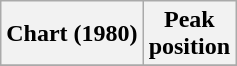<table class="wikitable sortable plainrowheaders">
<tr>
<th>Chart (1980)</th>
<th>Peak<br>position</th>
</tr>
<tr>
</tr>
</table>
